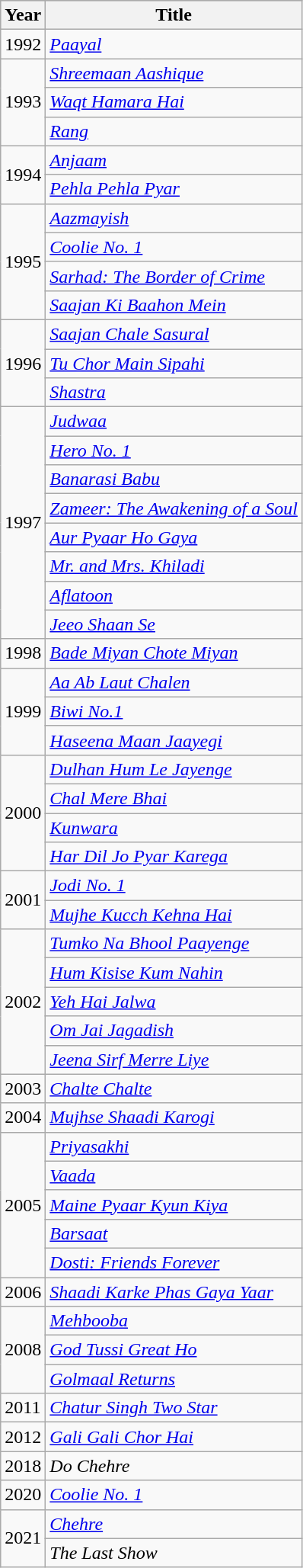<table class="wikitable">
<tr style="background:#ccc; text-align:center;">
<th>Year</th>
<th>Title</th>
</tr>
<tr>
<td>1992</td>
<td><em><a href='#'>Paayal</a></em></td>
</tr>
<tr>
<td rowspan="3">1993</td>
<td><em><a href='#'>Shreemaan Aashique</a></em></td>
</tr>
<tr>
<td><em><a href='#'>Waqt Hamara Hai</a></em></td>
</tr>
<tr>
<td><em><a href='#'>Rang</a></em></td>
</tr>
<tr>
<td rowspan="2">1994</td>
<td><em><a href='#'>Anjaam</a></em></td>
</tr>
<tr>
<td><em><a href='#'>Pehla Pehla Pyar</a></em></td>
</tr>
<tr>
<td rowspan="4">1995</td>
<td><em><a href='#'>Aazmayish</a></em></td>
</tr>
<tr>
<td><em><a href='#'>Coolie No. 1</a></em></td>
</tr>
<tr>
<td><em><a href='#'>Sarhad: The Border of Crime</a></em></td>
</tr>
<tr>
<td><em><a href='#'>Saajan Ki Baahon Mein</a></em></td>
</tr>
<tr>
<td rowspan="3">1996</td>
<td><em><a href='#'>Saajan Chale Sasural</a></em></td>
</tr>
<tr>
<td><em><a href='#'>Tu Chor Main Sipahi</a></em></td>
</tr>
<tr>
<td><em><a href='#'>Shastra</a></em></td>
</tr>
<tr>
<td rowspan="8">1997</td>
<td><em><a href='#'>Judwaa</a></em></td>
</tr>
<tr>
<td><em><a href='#'>Hero No. 1</a></em></td>
</tr>
<tr>
<td><em><a href='#'>Banarasi Babu</a></em></td>
</tr>
<tr>
<td><em><a href='#'>Zameer: The Awakening of a Soul</a></em></td>
</tr>
<tr>
<td><em><a href='#'>Aur Pyaar Ho Gaya</a></em></td>
</tr>
<tr>
<td><em><a href='#'>Mr. and Mrs. Khiladi</a></em></td>
</tr>
<tr>
<td><em><a href='#'>Aflatoon</a></em></td>
</tr>
<tr>
<td><em><a href='#'>Jeeo Shaan Se</a></em></td>
</tr>
<tr>
<td>1998</td>
<td><em><a href='#'>Bade Miyan Chote Miyan</a></em></td>
</tr>
<tr>
<td rowspan="3">1999</td>
<td><em><a href='#'>Aa Ab Laut Chalen</a></em></td>
</tr>
<tr>
<td><em><a href='#'>Biwi No.1</a></em></td>
</tr>
<tr>
<td><em><a href='#'>Haseena Maan Jaayegi</a></em></td>
</tr>
<tr>
<td rowspan="4">2000</td>
<td><em><a href='#'>Dulhan Hum Le Jayenge</a></em></td>
</tr>
<tr>
<td><em><a href='#'>Chal Mere Bhai</a></em></td>
</tr>
<tr>
<td><em><a href='#'>Kunwara</a></em></td>
</tr>
<tr>
<td><em><a href='#'>Har Dil Jo Pyar Karega</a></em></td>
</tr>
<tr>
<td rowspan="2">2001</td>
<td><em><a href='#'>Jodi No. 1</a></em></td>
</tr>
<tr>
<td><em><a href='#'>Mujhe Kucch Kehna Hai</a></em></td>
</tr>
<tr>
<td rowspan="5">2002</td>
<td><em><a href='#'>Tumko Na Bhool Paayenge</a></em></td>
</tr>
<tr>
<td><em><a href='#'>Hum Kisise Kum Nahin</a></em></td>
</tr>
<tr>
<td><em><a href='#'>Yeh Hai Jalwa</a></em></td>
</tr>
<tr>
<td><em><a href='#'>Om Jai Jagadish</a></em></td>
</tr>
<tr>
<td><em><a href='#'>Jeena Sirf Merre Liye</a></em></td>
</tr>
<tr>
<td>2003</td>
<td><em><a href='#'>Chalte Chalte</a></em></td>
</tr>
<tr>
<td>2004</td>
<td><em><a href='#'>Mujhse Shaadi Karogi</a></em></td>
</tr>
<tr>
<td rowspan="5">2005</td>
<td><em><a href='#'>Priyasakhi</a></em></td>
</tr>
<tr>
<td><em><a href='#'>Vaada</a></em></td>
</tr>
<tr>
<td><em><a href='#'>Maine Pyaar Kyun Kiya</a></em></td>
</tr>
<tr>
<td><em><a href='#'>Barsaat</a></em></td>
</tr>
<tr>
<td><em><a href='#'>Dosti: Friends Forever</a></em></td>
</tr>
<tr>
<td>2006</td>
<td><em><a href='#'>Shaadi Karke Phas Gaya Yaar</a></em></td>
</tr>
<tr>
<td rowspan="3">2008</td>
<td><em><a href='#'>Mehbooba</a></em></td>
</tr>
<tr>
<td><em><a href='#'>God Tussi Great Ho</a></em></td>
</tr>
<tr>
<td><em><a href='#'>Golmaal Returns</a></em></td>
</tr>
<tr>
<td>2011</td>
<td><em><a href='#'>Chatur Singh Two Star</a></em></td>
</tr>
<tr>
<td>2012</td>
<td><em><a href='#'>Gali Gali Chor Hai</a></em></td>
</tr>
<tr>
<td>2018</td>
<td><em>Do Chehre</em></td>
</tr>
<tr>
<td>2020</td>
<td><em><a href='#'>Coolie No. 1</a></em></td>
</tr>
<tr>
<td rowspan=2>2021</td>
<td><em><a href='#'>Chehre</a></em></td>
</tr>
<tr>
<td><em>The Last Show</em></td>
</tr>
</table>
